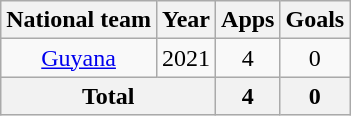<table class="wikitable" style="text-align: center;">
<tr>
<th>National team</th>
<th>Year</th>
<th>Apps</th>
<th>Goals</th>
</tr>
<tr>
<td><a href='#'>Guyana</a></td>
<td>2021</td>
<td>4</td>
<td>0</td>
</tr>
<tr>
<th colspan="2">Total</th>
<th>4</th>
<th>0</th>
</tr>
</table>
